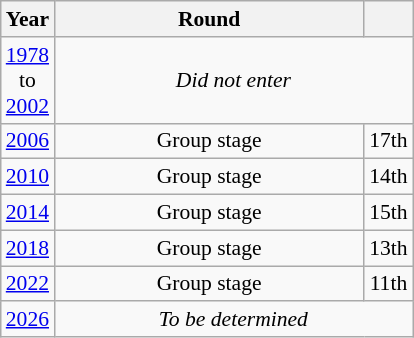<table class="wikitable" style="text-align: center; font-size:90%">
<tr>
<th>Year</th>
<th style="width:200px">Round</th>
<th></th>
</tr>
<tr>
<td><a href='#'>1978</a><br>to<br><a href='#'>2002</a></td>
<td colspan="2"><em>Did not enter</em></td>
</tr>
<tr>
<td><a href='#'>2006</a></td>
<td>Group stage</td>
<td>17th</td>
</tr>
<tr>
<td><a href='#'>2010</a></td>
<td>Group stage</td>
<td>14th</td>
</tr>
<tr>
<td><a href='#'>2014</a></td>
<td>Group stage</td>
<td>15th</td>
</tr>
<tr>
<td><a href='#'>2018</a></td>
<td>Group stage</td>
<td>13th</td>
</tr>
<tr>
<td><a href='#'>2022</a></td>
<td>Group stage</td>
<td>11th</td>
</tr>
<tr>
<td><a href='#'>2026</a></td>
<td colspan="2"><em>To be determined</em></td>
</tr>
</table>
